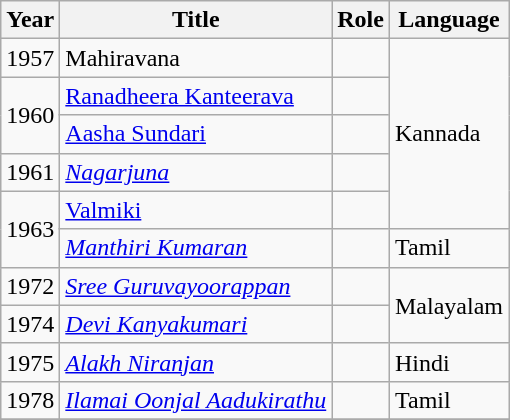<table class="wikitable sortable">
<tr>
<th scope="col">Year</th>
<th scope="col">Title</th>
<th scope="col">Role</th>
<th scope="col">Language</th>
</tr>
<tr>
<td>1957</td>
<td>Mahiravana</td>
<td></td>
<td rowspan="5">Kannada</td>
</tr>
<tr>
<td rowspan="2">1960</td>
<td><a href='#'>Ranadheera Kanteerava</a></td>
<td></td>
</tr>
<tr>
<td><a href='#'>Aasha Sundari</a></td>
<td></td>
</tr>
<tr>
<td>1961</td>
<td><em><a href='#'>Nagarjuna</a></em></td>
<td></td>
</tr>
<tr>
<td rowspan="2">1963</td>
<td><a href='#'>Valmiki</a></td>
<td></td>
</tr>
<tr>
<td><em><a href='#'>Manthiri Kumaran</a></em></td>
<td></td>
<td>Tamil</td>
</tr>
<tr>
<td>1972</td>
<td><em><a href='#'>Sree Guruvayoorappan</a></em></td>
<td></td>
<td rowspan="2">Malayalam</td>
</tr>
<tr>
<td>1974</td>
<td><em><a href='#'>Devi Kanyakumari</a></em></td>
<td></td>
</tr>
<tr>
<td>1975</td>
<td><em><a href='#'>Alakh Niranjan</a></em></td>
<td></td>
<td>Hindi</td>
</tr>
<tr>
<td>1978</td>
<td><em><a href='#'>Ilamai Oonjal Aadukirathu</a></em></td>
<td></td>
<td>Tamil</td>
</tr>
<tr>
</tr>
</table>
